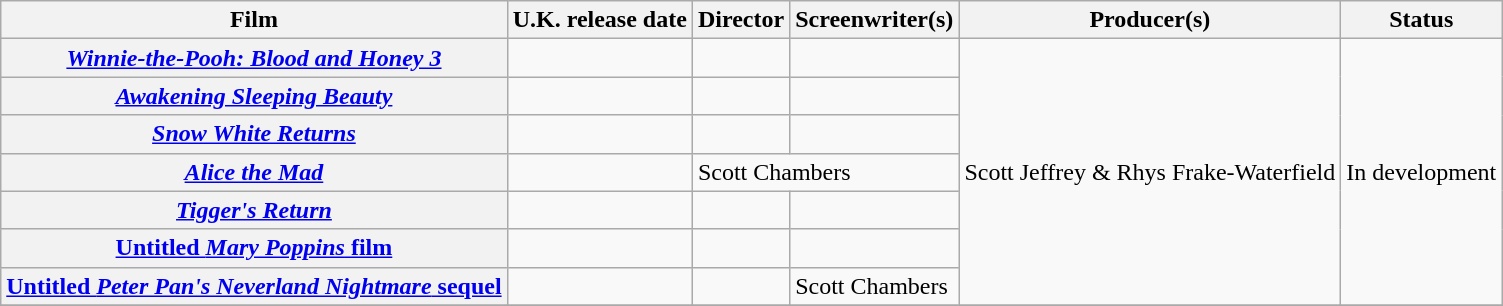<table class="wikitable plainrowheaders defaultcenter col2left">
<tr>
<th scope="col">Film</th>
<th scope="col">U.K. release date</th>
<th scope="col">Director</th>
<th scope="col">Screenwriter(s)</th>
<th scope="col">Producer(s)</th>
<th scope="col">Status</th>
</tr>
<tr>
<th scope="row"><em><a href='#'>Winnie-the-Pooh: Blood and Honey 3</a></em></th>
<td></td>
<td></td>
<td></td>
<td rowspan="7">Scott Jeffrey & Rhys Frake-Waterfield</td>
<td rowspan="7">In development</td>
</tr>
<tr>
<th scope="row"><em><a href='#'>Awakening Sleeping Beauty</a></em></th>
<td></td>
<td></td>
<td></td>
</tr>
<tr>
<th scope="row"><em><a href='#'>Snow White Returns</a></em></th>
<td></td>
<td></td>
<td></td>
</tr>
<tr>
<th scope="row"><em><a href='#'>Alice the Mad</a></em></th>
<td></td>
<td colspan="2">Scott Chambers</td>
</tr>
<tr>
<th scope="row"><em><a href='#'>Tigger's Return</a></em></th>
<td></td>
<td></td>
<td></td>
</tr>
<tr>
<th scope="row"><a href='#'>Untitled <em>Mary Poppins</em> film</a></th>
<td></td>
<td></td>
<td></td>
</tr>
<tr>
<th scope="row"><a href='#'>Untitled <em>Peter Pan's Neverland Nightmare</em> sequel</a></th>
<td></td>
<td></td>
<td>Scott Chambers</td>
</tr>
<tr>
</tr>
</table>
